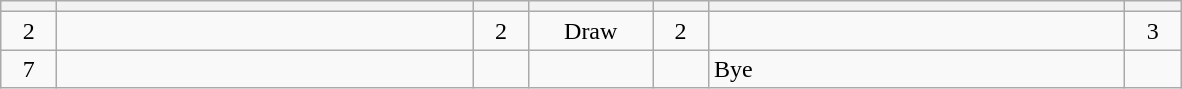<table class="wikitable" style="text-align: center;">
<tr>
<th width=30></th>
<th width=270></th>
<th width=30></th>
<th width=75></th>
<th width=30></th>
<th width=270></th>
<th width=30></th>
</tr>
<tr>
<td>2</td>
<td align=left></td>
<td>2</td>
<td>Draw</td>
<td>2</td>
<td align=left></td>
<td>3</td>
</tr>
<tr>
<td>7</td>
<td align=left><strong></strong></td>
<td></td>
<td></td>
<td></td>
<td align=left>Bye</td>
<td></td>
</tr>
</table>
